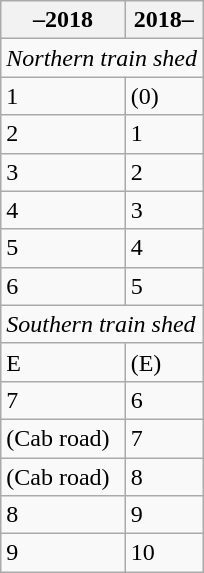<table class="wikitable floatright">
<tr>
<th>–2018</th>
<th>2018–</th>
</tr>
<tr>
<td colspan="2"><em>Northern train shed</em></td>
</tr>
<tr>
<td>1</td>
<td>(0)</td>
</tr>
<tr>
<td>2</td>
<td>1</td>
</tr>
<tr>
<td>3</td>
<td>2</td>
</tr>
<tr>
<td>4</td>
<td>3</td>
</tr>
<tr>
<td>5</td>
<td>4</td>
</tr>
<tr>
<td>6</td>
<td>5</td>
</tr>
<tr>
<td colspan="2"><em>Southern train shed</em></td>
</tr>
<tr>
<td>E</td>
<td>(E)</td>
</tr>
<tr>
<td>7</td>
<td>6</td>
</tr>
<tr>
<td>(Cab road)</td>
<td>7</td>
</tr>
<tr>
<td>(Cab road)</td>
<td>8</td>
</tr>
<tr>
<td>8</td>
<td>9</td>
</tr>
<tr>
<td>9</td>
<td>10</td>
</tr>
</table>
